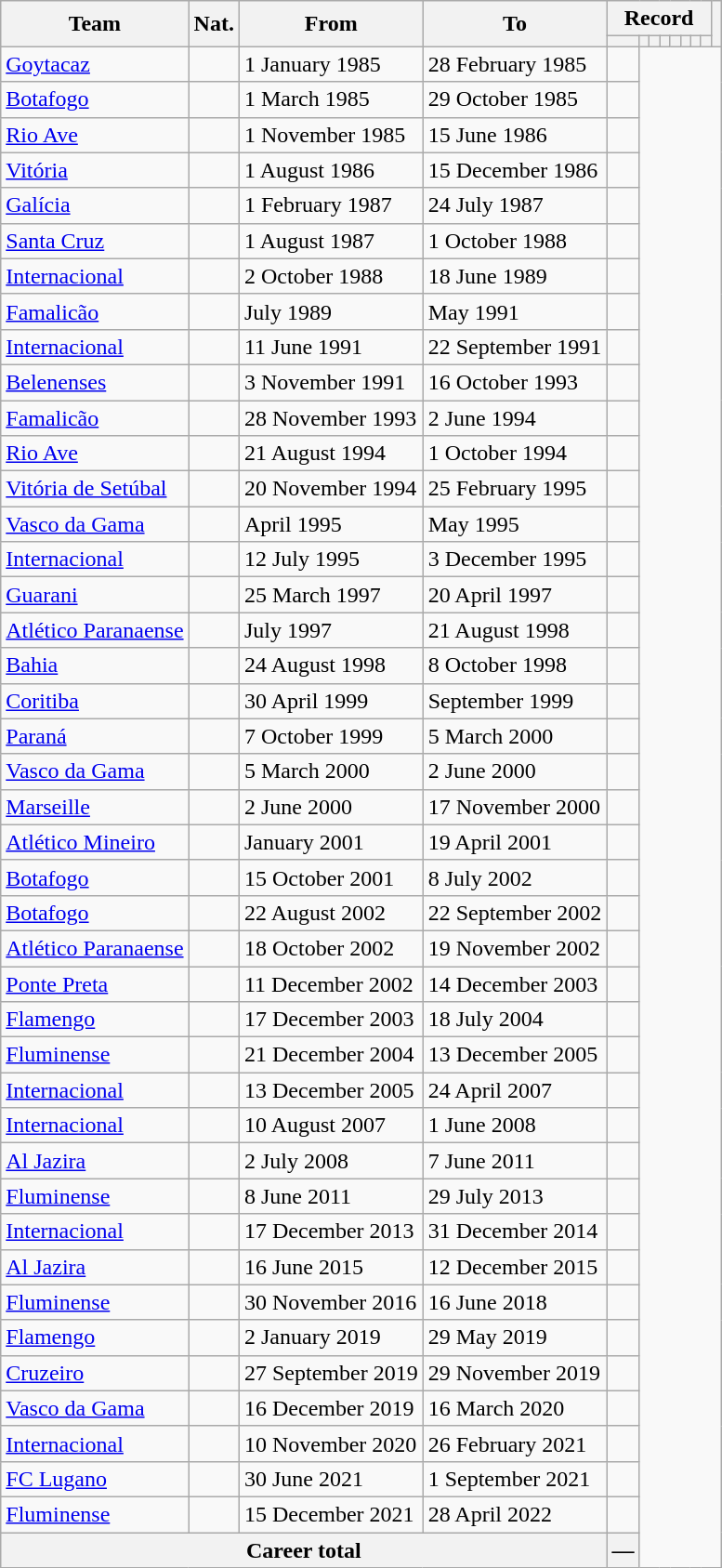<table class="wikitable" style="text-align: center">
<tr>
<th rowspan="2">Team</th>
<th rowspan="2">Nat.</th>
<th rowspan="2">From</th>
<th rowspan="2">To</th>
<th colspan="8">Record</th>
<th rowspan=2></th>
</tr>
<tr>
<th></th>
<th></th>
<th></th>
<th></th>
<th></th>
<th></th>
<th></th>
<th></th>
</tr>
<tr>
<td align="left"><a href='#'>Goytacaz</a></td>
<td></td>
<td align=left>1 January 1985</td>
<td align=left>28 February 1985<br></td>
<td></td>
</tr>
<tr>
<td align="left"><a href='#'>Botafogo</a></td>
<td></td>
<td align=left>1 March 1985</td>
<td align=left>29 October 1985<br></td>
<td></td>
</tr>
<tr>
<td align="left"><a href='#'>Rio Ave</a></td>
<td></td>
<td align=left>1 November 1985</td>
<td align=left>15 June 1986<br></td>
<td></td>
</tr>
<tr>
<td align="left"><a href='#'>Vitória</a></td>
<td></td>
<td align=left>1 August 1986</td>
<td align=left>15 December 1986<br></td>
<td></td>
</tr>
<tr>
<td align="left"><a href='#'>Galícia</a></td>
<td></td>
<td align=left>1 February 1987</td>
<td align=left>24 July 1987<br></td>
<td></td>
</tr>
<tr>
<td align="left"><a href='#'>Santa Cruz</a></td>
<td></td>
<td align=left>1 August 1987</td>
<td align=left>1 October 1988<br></td>
<td></td>
</tr>
<tr>
<td align="left"><a href='#'>Internacional</a></td>
<td></td>
<td align=left>2 October 1988</td>
<td align=left>18 June 1989<br></td>
<td></td>
</tr>
<tr>
<td align="left"><a href='#'>Famalicão</a></td>
<td></td>
<td align=left>July 1989</td>
<td align=left>May 1991<br></td>
<td></td>
</tr>
<tr>
<td align="left"><a href='#'>Internacional</a></td>
<td></td>
<td align=left>11 June 1991</td>
<td align=left>22 September 1991<br></td>
<td></td>
</tr>
<tr>
<td align="left"><a href='#'>Belenenses</a></td>
<td></td>
<td align=left>3 November 1991</td>
<td align=left>16 October 1993<br></td>
<td></td>
</tr>
<tr>
<td align="left"><a href='#'>Famalicão</a></td>
<td></td>
<td align=left>28 November 1993</td>
<td align=left>2 June 1994<br></td>
<td></td>
</tr>
<tr>
<td align="left"><a href='#'>Rio Ave</a></td>
<td></td>
<td align=left>21 August 1994</td>
<td align=left>1 October 1994<br></td>
<td></td>
</tr>
<tr>
<td align="left"><a href='#'>Vitória de Setúbal</a></td>
<td></td>
<td align=left>20 November 1994</td>
<td align=left>25 February 1995<br></td>
<td></td>
</tr>
<tr>
<td align="left"><a href='#'>Vasco da Gama</a></td>
<td></td>
<td align=left>April 1995</td>
<td align=left>May 1995<br></td>
<td></td>
</tr>
<tr>
<td align="left"><a href='#'>Internacional</a></td>
<td></td>
<td align=left>12 July 1995</td>
<td align=left>3 December 1995<br></td>
<td></td>
</tr>
<tr>
<td align="left"><a href='#'>Guarani</a></td>
<td></td>
<td align=left>25 March 1997</td>
<td align=left>20 April 1997<br></td>
<td></td>
</tr>
<tr>
<td align="left"><a href='#'>Atlético Paranaense</a></td>
<td></td>
<td align=left>July 1997</td>
<td align=left>21 August 1998<br></td>
<td></td>
</tr>
<tr>
<td align="left"><a href='#'>Bahia</a></td>
<td></td>
<td align=left>24 August 1998</td>
<td align=left>8 October 1998<br></td>
<td></td>
</tr>
<tr>
<td align="left"><a href='#'>Coritiba</a></td>
<td></td>
<td align=left>30 April 1999</td>
<td align=left>September 1999<br></td>
<td></td>
</tr>
<tr>
<td align="left"><a href='#'>Paraná</a></td>
<td></td>
<td align=left>7 October 1999</td>
<td align=left>5 March 2000<br></td>
<td></td>
</tr>
<tr>
<td align="left"><a href='#'>Vasco da Gama</a></td>
<td></td>
<td align=left>5 March 2000</td>
<td align=left>2 June 2000<br></td>
<td></td>
</tr>
<tr>
<td align="left"><a href='#'>Marseille</a></td>
<td></td>
<td align=left>2 June 2000</td>
<td align=left>17 November 2000<br></td>
<td></td>
</tr>
<tr>
<td align="left"><a href='#'>Atlético Mineiro</a></td>
<td></td>
<td align=left>January 2001</td>
<td align=left>19 April 2001<br></td>
<td></td>
</tr>
<tr>
<td align="left"><a href='#'>Botafogo</a></td>
<td></td>
<td align=left>15 October 2001</td>
<td align=left>8 July 2002<br></td>
<td></td>
</tr>
<tr>
<td align="left"><a href='#'>Botafogo</a></td>
<td></td>
<td align=left>22 August 2002</td>
<td align=left>22 September 2002<br></td>
<td></td>
</tr>
<tr>
<td align="left"><a href='#'>Atlético Paranaense</a></td>
<td></td>
<td align=left>18 October 2002</td>
<td align=left>19 November 2002<br></td>
<td></td>
</tr>
<tr>
<td align="left"><a href='#'>Ponte Preta</a></td>
<td></td>
<td align=left>11 December 2002</td>
<td align=left>14 December 2003<br></td>
<td></td>
</tr>
<tr>
<td align="left"><a href='#'>Flamengo</a></td>
<td></td>
<td align=left>17 December 2003</td>
<td align=left>18 July 2004<br></td>
<td></td>
</tr>
<tr>
<td align="left"><a href='#'>Fluminense</a></td>
<td></td>
<td align=left>21 December 2004</td>
<td align=left>13 December 2005<br></td>
<td></td>
</tr>
<tr>
<td align="left"><a href='#'>Internacional</a></td>
<td></td>
<td align=left>13 December 2005</td>
<td align=left>24 April 2007<br></td>
<td></td>
</tr>
<tr>
<td align="left"><a href='#'>Internacional</a></td>
<td></td>
<td align=left>10 August 2007</td>
<td align=left>1 June 2008<br></td>
<td></td>
</tr>
<tr>
<td align="left"><a href='#'>Al Jazira</a></td>
<td></td>
<td align=left>2 July 2008</td>
<td align=left>7 June 2011<br></td>
<td></td>
</tr>
<tr>
<td align="left"><a href='#'>Fluminense</a></td>
<td></td>
<td align=left>8 June 2011</td>
<td align=left>29 July 2013<br></td>
<td></td>
</tr>
<tr>
<td align="left"><a href='#'>Internacional</a></td>
<td></td>
<td align=left>17 December 2013</td>
<td align=left>31 December 2014<br></td>
<td></td>
</tr>
<tr>
<td align="left"><a href='#'>Al Jazira</a></td>
<td></td>
<td align=left>16 June 2015</td>
<td align=left>12 December 2015<br></td>
<td></td>
</tr>
<tr>
<td align="left"><a href='#'>Fluminense</a></td>
<td></td>
<td align=left>30 November 2016</td>
<td align=left>16 June 2018<br></td>
<td></td>
</tr>
<tr>
<td align="left"><a href='#'>Flamengo</a></td>
<td></td>
<td align=left>2 January 2019</td>
<td align=left>29 May 2019<br></td>
<td></td>
</tr>
<tr>
<td align="left"><a href='#'>Cruzeiro</a></td>
<td></td>
<td align=left>27 September 2019</td>
<td align=left>29 November 2019<br></td>
<td></td>
</tr>
<tr>
<td align="left"><a href='#'>Vasco da Gama</a></td>
<td></td>
<td align=left>16 December 2019</td>
<td align=left>16 March 2020<br></td>
<td></td>
</tr>
<tr>
<td align="left"><a href='#'>Internacional</a></td>
<td></td>
<td align=left>10 November 2020</td>
<td align=left>26 February 2021<br></td>
<td></td>
</tr>
<tr>
<td align="left"><a href='#'>FC Lugano</a></td>
<td></td>
<td align=left>30 June 2021</td>
<td align=left>1 September 2021<br></td>
<td></td>
</tr>
<tr>
<td align="left"><a href='#'>Fluminense</a></td>
<td></td>
<td align=left>15 December 2021</td>
<td align=left>28 April 2022<br></td>
<td></td>
</tr>
<tr>
<th colspan=4><strong>Career total</strong><br></th>
<th>—</th>
</tr>
</table>
